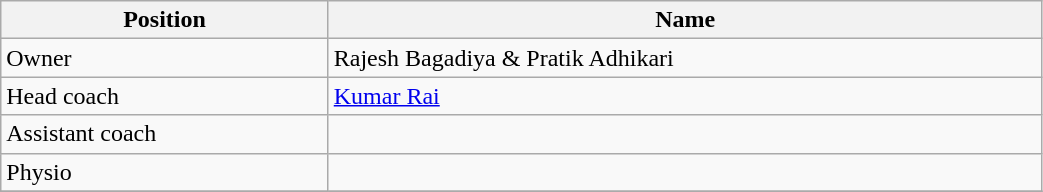<table class="wikitable"  style="font-size:100%; width:55%;">
<tr>
<th style=" text-align:center;">Position</th>
<th style=" text-align:center;">Name</th>
</tr>
<tr>
<td>Owner</td>
<td>Rajesh Bagadiya & Pratik Adhikari</td>
</tr>
<tr>
<td>Head coach</td>
<td> <a href='#'>Kumar Rai</a></td>
</tr>
<tr>
<td>Assistant coach</td>
<td></td>
</tr>
<tr>
<td>Physio</td>
<td></td>
</tr>
<tr>
</tr>
</table>
